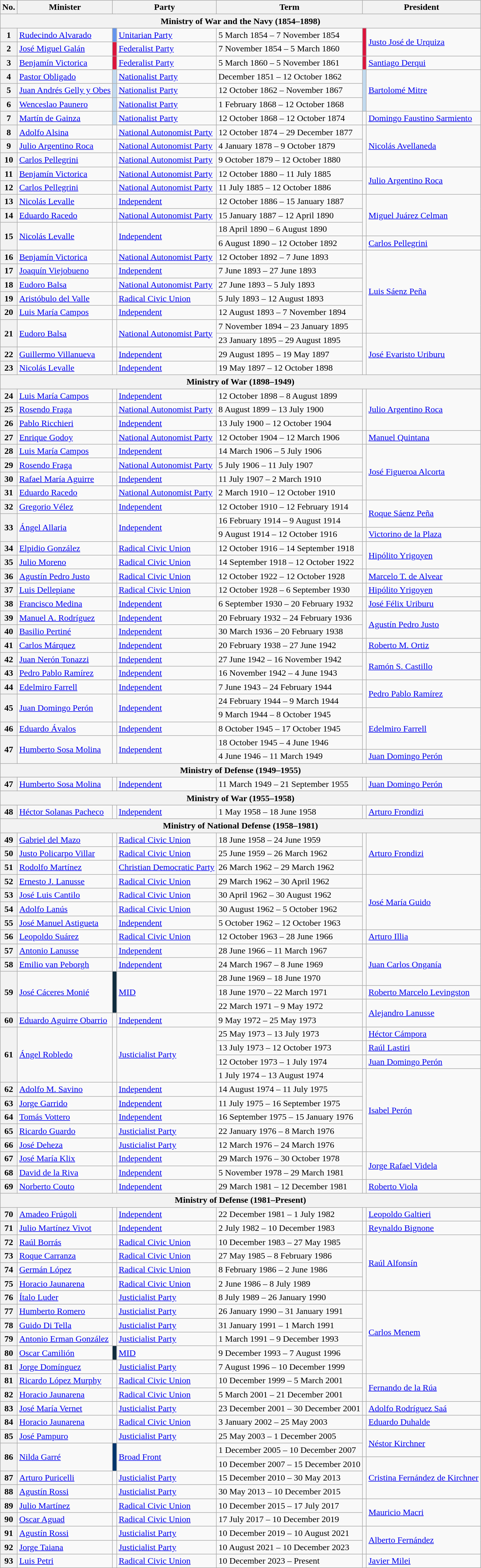<table class="wikitable">
<tr>
<th>No.</th>
<th>Minister</th>
<th colspan="2">Party</th>
<th>Term</th>
<th colspan="2">President</th>
</tr>
<tr>
<th colspan="7">Ministry of War and the Navy (1854–1898)</th>
</tr>
<tr>
<th>1</th>
<td><a href='#'>Rudecindo Alvarado</a></td>
<td bgcolor=#6495ED></td>
<td><a href='#'>Unitarian Party</a></td>
<td>5 March 1854 – 7 November 1854</td>
<td rowspan="2" bgcolor=#DC143C></td>
<td rowspan="2"><a href='#'>Justo José de Urquiza</a></td>
</tr>
<tr>
<th>2</th>
<td><a href='#'>José Miguel Galán</a></td>
<td bgcolor=#DC143C></td>
<td><a href='#'>Federalist Party</a></td>
<td>7 November 1854 – 5 March 1860</td>
</tr>
<tr>
<th>3</th>
<td><a href='#'>Benjamín Victorica</a></td>
<td bgcolor=#DC143C></td>
<td><a href='#'>Federalist Party</a></td>
<td>5 March 1860 – 5 November 1861</td>
<td bgcolor=#DC143C></td>
<td><a href='#'>Santiago Derqui</a></td>
</tr>
<tr>
<th>4</th>
<td><a href='#'>Pastor Obligado</a></td>
<td bgcolor=#C2DAEF></td>
<td><a href='#'>Nationalist Party</a></td>
<td>December 1851 – 12 October 1862</td>
<td rowspan="3" bgcolor=#C2DAEF></td>
<td rowspan="3"><a href='#'>Bartolomé Mitre</a></td>
</tr>
<tr>
<th>5</th>
<td><a href='#'>Juan Andrés Gelly y Obes</a></td>
<td bgcolor=#C2DAEF></td>
<td><a href='#'>Nationalist Party</a></td>
<td>12 October 1862 – November 1867</td>
</tr>
<tr>
<th>6</th>
<td><a href='#'>Wenceslao Paunero</a></td>
<td bgcolor=#C2DAEF></td>
<td><a href='#'>Nationalist Party</a></td>
<td>1 February 1868 – 12 October 1868</td>
</tr>
<tr>
<th>7</th>
<td><a href='#'>Martín de Gainza</a></td>
<td bgcolor=#C2DAEF></td>
<td><a href='#'>Nationalist Party</a></td>
<td>12 October 1868 – 12 October 1874</td>
<td bgcolor=></td>
<td><a href='#'>Domingo Faustino Sarmiento</a></td>
</tr>
<tr>
<th>8</th>
<td><a href='#'>Adolfo Alsina</a></td>
<td bgcolor=></td>
<td><a href='#'>National Autonomist Party</a></td>
<td>12 October 1874 – 29 December 1877</td>
<td rowspan="3" bgcolor=></td>
<td rowspan="3"><a href='#'>Nicolás Avellaneda</a></td>
</tr>
<tr>
<th>9</th>
<td><a href='#'>Julio Argentino Roca</a></td>
<td bgcolor=></td>
<td><a href='#'>National Autonomist Party</a></td>
<td>4 January 1878 – 9 October 1879</td>
</tr>
<tr>
<th>10</th>
<td><a href='#'>Carlos Pellegrini</a></td>
<td bgcolor=></td>
<td><a href='#'>National Autonomist Party</a></td>
<td>9 October 1879 – 12 October 1880</td>
</tr>
<tr>
<th>11</th>
<td><a href='#'>Benjamín Victorica</a></td>
<td bgcolor=></td>
<td><a href='#'>National Autonomist Party</a></td>
<td>12 October 1880 – 11 July 1885</td>
<td rowspan="2" bgcolor=></td>
<td rowspan="2"><a href='#'>Julio Argentino Roca</a></td>
</tr>
<tr>
<th>12</th>
<td><a href='#'>Carlos Pellegrini</a></td>
<td bgcolor=></td>
<td><a href='#'>National Autonomist Party</a></td>
<td>11 July 1885 – 12 October 1886</td>
</tr>
<tr>
<th>13</th>
<td><a href='#'>Nicolás Levalle</a></td>
<td bgcolor=></td>
<td><a href='#'>Independent</a> </td>
<td>12 October 1886 – 15 January 1887</td>
<td rowspan="3" bgcolor=></td>
<td rowspan="3"><a href='#'>Miguel Juárez Celman</a></td>
</tr>
<tr>
<th>14</th>
<td><a href='#'>Eduardo Racedo</a></td>
<td bgcolor=></td>
<td><a href='#'>National Autonomist Party</a></td>
<td>15 January 1887 – 12 April 1890</td>
</tr>
<tr>
<th rowspan="2">15</th>
<td rowspan="2"><a href='#'>Nicolás Levalle</a></td>
<td rowspan="2" bgcolor=></td>
<td rowspan="2"><a href='#'>Independent</a> </td>
<td>18 April 1890 – 6 August 1890</td>
</tr>
<tr>
<td>6 August 1890 – 12 October 1892</td>
<td bgcolor=></td>
<td><a href='#'>Carlos Pellegrini</a></td>
</tr>
<tr>
<th>16</th>
<td><a href='#'>Benjamín Victorica</a></td>
<td bgcolor=></td>
<td><a href='#'>National Autonomist Party</a></td>
<td>12 October 1892 – 7 June 1893</td>
<td rowspan="6" bgcolor=></td>
<td rowspan="6"><a href='#'>Luis Sáenz Peña</a></td>
</tr>
<tr>
<th>17</th>
<td><a href='#'>Joaquín Viejobueno</a></td>
<td bgcolor=></td>
<td><a href='#'>Independent</a> </td>
<td>7 June 1893 – 27 June 1893</td>
</tr>
<tr>
<th>18</th>
<td><a href='#'>Eudoro Balsa</a></td>
<td bgcolor=></td>
<td><a href='#'>National Autonomist Party</a></td>
<td>27 June 1893 – 5 July 1893</td>
</tr>
<tr>
<th>19</th>
<td><a href='#'>Aristóbulo del Valle</a></td>
<td bgcolor=></td>
<td><a href='#'>Radical Civic Union</a></td>
<td>5 July 1893 – 12 August 1893</td>
</tr>
<tr>
<th>20</th>
<td><a href='#'>Luis María Campos</a></td>
<td bgcolor=></td>
<td><a href='#'>Independent</a> </td>
<td>12 August 1893 – 7 November 1894</td>
</tr>
<tr>
<th rowspan="2">21</th>
<td rowspan="2"><a href='#'>Eudoro Balsa</a></td>
<td rowspan="2" bgcolor=></td>
<td rowspan="2"><a href='#'>National Autonomist Party</a></td>
<td>7 November 1894 – 23 January 1895</td>
</tr>
<tr>
<td>23 January 1895 – 29 August 1895</td>
<td rowspan="3" bgcolor=></td>
<td rowspan="3"><a href='#'>José Evaristo Uriburu</a></td>
</tr>
<tr>
<th>22</th>
<td><a href='#'>Guillermo Villanueva</a></td>
<td bgcolor=></td>
<td><a href='#'>Independent</a></td>
<td>29 August 1895 – 19 May 1897</td>
</tr>
<tr>
<th>23</th>
<td><a href='#'>Nicolás Levalle</a></td>
<td bgcolor=></td>
<td><a href='#'>Independent</a> </td>
<td>19 May 1897 – 12 October 1898</td>
</tr>
<tr>
<th colspan="7">Ministry of War (1898–1949)</th>
</tr>
<tr>
<th>24</th>
<td><a href='#'>Luis María Campos</a></td>
<td bgcolor=></td>
<td><a href='#'>Independent</a> </td>
<td>12 October 1898 – 8 August 1899</td>
<td rowspan="3" bgcolor=></td>
<td rowspan="3"><a href='#'>Julio Argentino Roca</a></td>
</tr>
<tr>
<th>25</th>
<td><a href='#'>Rosendo Fraga</a></td>
<td bgcolor=></td>
<td><a href='#'>National Autonomist Party</a></td>
<td>8 August 1899 – 13 July 1900</td>
</tr>
<tr>
<th>26</th>
<td><a href='#'>Pablo Ricchieri</a></td>
<td bgcolor=></td>
<td><a href='#'>Independent</a> </td>
<td>13 July 1900 – 12 October 1904</td>
</tr>
<tr>
<th>27</th>
<td><a href='#'>Enrique Godoy</a></td>
<td bgcolor=></td>
<td><a href='#'>National Autonomist Party</a></td>
<td>12 October 1904 – 12 March 1906</td>
<td bgcolor=></td>
<td><a href='#'>Manuel Quintana</a></td>
</tr>
<tr>
<th>28</th>
<td><a href='#'>Luis María Campos</a></td>
<td bgcolor=></td>
<td><a href='#'>Independent</a> </td>
<td>14 March 1906 – 5 July 1906</td>
<td rowspan="4" bgcolor=></td>
<td rowspan="4"><a href='#'>José Figueroa Alcorta</a></td>
</tr>
<tr>
<th>29</th>
<td><a href='#'>Rosendo Fraga</a></td>
<td bgcolor=></td>
<td><a href='#'>National Autonomist Party</a></td>
<td>5 July 1906 – 11 July 1907</td>
</tr>
<tr>
<th>30</th>
<td><a href='#'>Rafael María Aguirre</a></td>
<td bgcolor=></td>
<td><a href='#'>Independent</a> </td>
<td>11 July 1907 – 2 March 1910</td>
</tr>
<tr>
<th>31</th>
<td><a href='#'>Eduardo Racedo</a></td>
<td bgcolor=></td>
<td><a href='#'>National Autonomist Party</a></td>
<td>2 March 1910 – 12 October 1910</td>
</tr>
<tr>
<th>32</th>
<td><a href='#'>Gregorio Vélez</a></td>
<td bgcolor=></td>
<td><a href='#'>Independent</a> </td>
<td>12 October 1910 – 12 February 1914</td>
<td rowspan="2" bgcolor=></td>
<td rowspan="2"><a href='#'>Roque Sáenz Peña</a></td>
</tr>
<tr>
<th rowspan="2">33</th>
<td rowspan="2"><a href='#'>Ángel Allaria</a></td>
<td rowspan="2" bgcolor=></td>
<td rowspan="2"><a href='#'>Independent</a> </td>
<td>16 February 1914 – 9 August 1914</td>
</tr>
<tr>
<td>9 August 1914 – 12 October 1916</td>
<td bgcolor=></td>
<td><a href='#'>Victorino de la Plaza</a></td>
</tr>
<tr>
<th>34</th>
<td><a href='#'>Elpidio González</a></td>
<td bgcolor=></td>
<td><a href='#'>Radical Civic Union</a></td>
<td>12 October 1916 – 14 September 1918</td>
<td rowspan="2" bgcolor=></td>
<td rowspan="2"><a href='#'>Hipólito Yrigoyen</a></td>
</tr>
<tr>
<th>35</th>
<td><a href='#'>Julio Moreno</a></td>
<td bgcolor=></td>
<td><a href='#'>Radical Civic Union</a></td>
<td>14 September 1918 – 12 October 1922</td>
</tr>
<tr>
<th>36</th>
<td><a href='#'>Agustín Pedro Justo</a></td>
<td bgcolor=></td>
<td><a href='#'>Radical Civic Union</a></td>
<td>12 October 1922 – 12 October 1928</td>
<td bgcolor=></td>
<td><a href='#'>Marcelo T. de Alvear</a></td>
</tr>
<tr>
<th>37</th>
<td><a href='#'>Luis Dellepiane</a></td>
<td bgcolor=></td>
<td><a href='#'>Radical Civic Union</a></td>
<td>12 October 1928 – 6 September 1930</td>
<td bgcolor=></td>
<td><a href='#'>Hipólito Yrigoyen</a></td>
</tr>
<tr>
<th>38</th>
<td><a href='#'>Francisco Medina</a></td>
<td bgcolor=></td>
<td><a href='#'>Independent</a> </td>
<td>6 September 1930 – 20 February 1932</td>
<td bgcolor=></td>
<td><a href='#'>José Félix Uriburu</a></td>
</tr>
<tr>
<th>39</th>
<td><a href='#'>Manuel A. Rodríguez</a></td>
<td bgcolor=></td>
<td><a href='#'>Independent</a> </td>
<td>20 February 1932 – 24 February 1936</td>
<td rowspan="2" bgcolor=></td>
<td rowspan="2"><a href='#'>Agustín Pedro Justo</a></td>
</tr>
<tr>
<th>40</th>
<td><a href='#'>Basilio Pertiné</a></td>
<td bgcolor=></td>
<td><a href='#'>Independent</a> </td>
<td>30 March 1936 – 20 February 1938</td>
</tr>
<tr>
<th>41</th>
<td><a href='#'>Carlos Márquez</a></td>
<td bgcolor=></td>
<td><a href='#'>Independent</a> </td>
<td>20 February 1938 – 27 June 1942</td>
<td bgcolor=></td>
<td><a href='#'>Roberto M. Ortiz</a></td>
</tr>
<tr>
<th>42</th>
<td><a href='#'>Juan Nerón Tonazzi</a></td>
<td bgcolor=></td>
<td><a href='#'>Independent</a> </td>
<td>27 June 1942 – 16 November 1942</td>
<td rowspan="2" bgcolor=></td>
<td rowspan="2"><a href='#'>Ramón S. Castillo</a></td>
</tr>
<tr>
<th>43</th>
<td><a href='#'>Pedro Pablo Ramírez</a></td>
<td bgcolor=></td>
<td><a href='#'>Independent</a> </td>
<td>16 November 1942 – 4 June 1943</td>
</tr>
<tr>
<th>44</th>
<td><a href='#'>Edelmiro Farrell</a></td>
<td bgcolor=></td>
<td><a href='#'>Independent</a> </td>
<td>7 June 1943 – 24 February 1944</td>
<td rowspan="2" bgcolor=></td>
<td rowspan="2"><a href='#'>Pedro Pablo Ramírez</a></td>
</tr>
<tr>
<th rowspan="2">45</th>
<td rowspan="2"><a href='#'>Juan Domingo Perón</a></td>
<td rowspan="2" bgcolor=></td>
<td rowspan="2"><a href='#'>Independent</a> </td>
<td>24 February 1944 – 9 March 1944</td>
</tr>
<tr>
<td>9 March 1944 – 8 October 1945</td>
<td rowspan="3" bgcolor=></td>
<td rowspan="3"><a href='#'>Edelmiro Farrell</a></td>
</tr>
<tr>
<th>46</th>
<td><a href='#'>Eduardo Ávalos</a></td>
<td bgcolor=></td>
<td><a href='#'>Independent</a> </td>
<td>8 October 1945 – 17 October 1945</td>
</tr>
<tr>
<th rowspan="2">47</th>
<td rowspan="2"><a href='#'>Humberto Sosa Molina</a></td>
<td rowspan="2" bgcolor=></td>
<td rowspan="2"><a href='#'>Independent</a> </td>
<td>18 October 1945 – 4 June 1946</td>
</tr>
<tr>
<td>4 June 1946 – 11 March 1949</td>
<td bgcolor=></td>
<td><a href='#'>Juan Domingo Perón</a></td>
</tr>
<tr>
<th colspan="7">Ministry of Defense (1949–1955)</th>
</tr>
<tr>
<th>47</th>
<td><a href='#'>Humberto Sosa Molina</a></td>
<td bgcolor=></td>
<td><a href='#'>Independent</a> </td>
<td>11 March 1949 – 21 September 1955</td>
<td bgcolor=></td>
<td><a href='#'>Juan Domingo Perón</a></td>
</tr>
<tr>
<th colspan="7">Ministry of War (1955–1958)</th>
</tr>
<tr>
<th>48</th>
<td><a href='#'>Héctor Solanas Pacheco</a></td>
<td bgcolor=></td>
<td><a href='#'>Independent</a> </td>
<td>1 May 1958 – 18 June 1958</td>
<td bgcolor=></td>
<td><a href='#'>Arturo Frondizi</a></td>
</tr>
<tr>
<th colspan="7">Ministry of National Defense (1958–1981)</th>
</tr>
<tr>
<th>49</th>
<td><a href='#'>Gabriel del Mazo</a></td>
<td bgcolor=></td>
<td><a href='#'>Radical Civic Union</a></td>
<td>18 June 1958 – 24 June 1959</td>
<td rowspan="3" bgcolor=></td>
<td rowspan="3"><a href='#'>Arturo Frondizi</a></td>
</tr>
<tr>
<th>50</th>
<td><a href='#'>Justo Policarpo Villar</a></td>
<td bgcolor=></td>
<td><a href='#'>Radical Civic Union</a></td>
<td>25 June 1959 – 26 March 1962</td>
</tr>
<tr>
<th>51</th>
<td><a href='#'>Rodolfo Martínez</a></td>
<td bgcolor=></td>
<td><a href='#'>Christian Democratic Party</a></td>
<td>26 March 1962 – 29 March 1962</td>
</tr>
<tr>
<th>52</th>
<td><a href='#'>Ernesto J. Lanusse</a></td>
<td bgcolor=></td>
<td><a href='#'>Radical Civic Union</a></td>
<td>29 March 1962 – 30 April 1962</td>
<td rowspan="4" bgcolor=></td>
<td rowspan="4"><a href='#'>José María Guido</a></td>
</tr>
<tr>
<th>53</th>
<td><a href='#'>José Luis Cantilo</a></td>
<td bgcolor=></td>
<td><a href='#'>Radical Civic Union</a></td>
<td>30 April 1962 – 30 August 1962</td>
</tr>
<tr>
<th>54</th>
<td><a href='#'>Adolfo Lanús</a></td>
<td bgcolor=></td>
<td><a href='#'>Radical Civic Union</a></td>
<td>30 August 1962 – 5 October 1962</td>
</tr>
<tr>
<th>55</th>
<td><a href='#'>José Manuel Astigueta</a></td>
<td bgcolor=></td>
<td><a href='#'>Independent</a></td>
<td>5 October 1962 – 12 October 1963</td>
</tr>
<tr>
<th>56</th>
<td><a href='#'>Leopoldo Suárez</a></td>
<td bgcolor=></td>
<td><a href='#'>Radical Civic Union</a></td>
<td>12 October 1963 – 28 June 1966</td>
<td bgcolor=></td>
<td><a href='#'>Arturo Illia</a></td>
</tr>
<tr>
<th>57</th>
<td><a href='#'>Antonio Lanusse</a></td>
<td bgcolor=></td>
<td><a href='#'>Independent</a></td>
<td>28 June 1966 – 11 March 1967</td>
<td rowspan="3" bgcolor=></td>
<td rowspan="3"><a href='#'>Juan Carlos Onganía</a></td>
</tr>
<tr>
<th>58</th>
<td><a href='#'>Emilio van Peborgh</a></td>
<td bgcolor=></td>
<td><a href='#'>Independent</a></td>
<td>24 March 1967 – 8 June 1969</td>
</tr>
<tr>
<th rowspan="3">59</th>
<td rowspan="3"><a href='#'>José Cáceres Monié</a></td>
<td rowspan="3" bgcolor=#0F2B3D></td>
<td rowspan="3"><a href='#'>MID</a></td>
<td>28 June 1969 – 18 June 1970</td>
</tr>
<tr>
<td>18 June 1970 – 22 March 1971</td>
<td bgcolor=></td>
<td><a href='#'>Roberto Marcelo Levingston</a></td>
</tr>
<tr>
<td>22 March 1971 – 9 May 1972</td>
<td rowspan="2" bgcolor=></td>
<td rowspan="2"><a href='#'>Alejandro Lanusse</a></td>
</tr>
<tr>
<th>60</th>
<td><a href='#'>Eduardo Aguirre Obarrio</a></td>
<td bgcolor=></td>
<td><a href='#'>Independent</a></td>
<td>9 May 1972 – 25 May 1973</td>
</tr>
<tr>
<th rowspan="4">61</th>
<td rowspan="4"><a href='#'>Ángel Robledo</a></td>
<td rowspan="4" bgcolor=></td>
<td rowspan="4"><a href='#'>Justicialist Party</a></td>
<td>25 May 1973 – 13 July 1973</td>
<td bgcolor=></td>
<td><a href='#'>Héctor Cámpora</a></td>
</tr>
<tr>
<td>13 July 1973 – 12 October 1973</td>
<td bgcolor=></td>
<td><a href='#'>Raúl Lastiri</a></td>
</tr>
<tr>
<td>12 October 1973 – 1 July 1974</td>
<td bgcolor=></td>
<td><a href='#'>Juan Domingo Perón</a></td>
</tr>
<tr>
<td>1 July 1974 – 13 August 1974</td>
<td rowspan="6" bgcolor=></td>
<td rowspan="6"><a href='#'>Isabel Perón</a></td>
</tr>
<tr>
<th>62</th>
<td><a href='#'>Adolfo M. Savino</a></td>
<td bgcolor=></td>
<td><a href='#'>Independent</a></td>
<td>14 August 1974 – 11 July 1975</td>
</tr>
<tr>
<th>63</th>
<td><a href='#'>Jorge Garrido</a></td>
<td bgcolor=></td>
<td><a href='#'>Independent</a></td>
<td>11 July 1975 – 16 September 1975</td>
</tr>
<tr>
<th>64</th>
<td><a href='#'>Tomás Vottero</a></td>
<td bgcolor=></td>
<td><a href='#'>Independent</a></td>
<td>16 September 1975 – 15 January 1976</td>
</tr>
<tr>
<th>65</th>
<td><a href='#'>Ricardo Guardo</a></td>
<td bgcolor=></td>
<td><a href='#'>Justicialist Party</a></td>
<td>22 January 1976 – 8 March 1976</td>
</tr>
<tr>
<th>66</th>
<td><a href='#'>José Deheza</a></td>
<td bgcolor=></td>
<td><a href='#'>Justicialist Party</a></td>
<td>12 March 1976 – 24 March 1976</td>
</tr>
<tr>
<th>67</th>
<td><a href='#'>José María Klix</a></td>
<td bgcolor=></td>
<td><a href='#'>Independent</a> </td>
<td>29 March 1976 – 30 October 1978</td>
<td rowspan="2" bgcolor=></td>
<td rowspan="2"><a href='#'>Jorge Rafael Videla</a></td>
</tr>
<tr>
<th>68</th>
<td><a href='#'>David de la Riva</a></td>
<td bgcolor=></td>
<td><a href='#'>Independent</a> </td>
<td>5 November 1978 – 29 March 1981</td>
</tr>
<tr>
<th>69</th>
<td><a href='#'>Norberto Couto</a></td>
<td bgcolor=></td>
<td><a href='#'>Independent</a> </td>
<td>29 March 1981 – 12 December 1981</td>
<td bgcolor=></td>
<td><a href='#'>Roberto Viola</a></td>
</tr>
<tr>
<th colspan="7">Ministry of Defense (1981–Present)</th>
</tr>
<tr>
<th>70</th>
<td><a href='#'>Amadeo Frúgoli</a></td>
<td bgcolor=></td>
<td><a href='#'>Independent</a></td>
<td>22 December 1981 – 1 July 1982</td>
<td bgcolor=></td>
<td><a href='#'>Leopoldo Galtieri</a></td>
</tr>
<tr>
<th>71</th>
<td><a href='#'>Julio Martínez Vivot</a></td>
<td bgcolor=></td>
<td><a href='#'>Independent</a></td>
<td>2 July 1982 – 10 December 1983</td>
<td bgcolor=></td>
<td><a href='#'>Reynaldo Bignone</a></td>
</tr>
<tr>
<th>72</th>
<td><a href='#'>Raúl Borrás</a></td>
<td bgcolor=></td>
<td><a href='#'>Radical Civic Union</a></td>
<td>10 December 1983 – 27 May 1985</td>
<td rowspan="4" bgcolor=></td>
<td rowspan="4"><a href='#'>Raúl Alfonsín</a></td>
</tr>
<tr>
<th>73</th>
<td><a href='#'>Roque Carranza</a></td>
<td bgcolor=></td>
<td><a href='#'>Radical Civic Union</a></td>
<td>27 May 1985 – 8 February 1986</td>
</tr>
<tr>
<th>74</th>
<td><a href='#'>Germán López</a></td>
<td bgcolor=></td>
<td><a href='#'>Radical Civic Union</a></td>
<td>8 February 1986 – 2 June 1986</td>
</tr>
<tr>
<th>75</th>
<td><a href='#'>Horacio Jaunarena</a></td>
<td bgcolor=></td>
<td><a href='#'>Radical Civic Union</a></td>
<td>2 June 1986 – 8 July 1989</td>
</tr>
<tr>
<th>76</th>
<td><a href='#'>Ítalo Luder</a></td>
<td bgcolor=></td>
<td><a href='#'>Justicialist Party</a></td>
<td>8 July 1989 – 26 January 1990</td>
<td rowspan="6" bgcolor=></td>
<td rowspan="6"><a href='#'>Carlos Menem</a></td>
</tr>
<tr>
<th>77</th>
<td><a href='#'>Humberto Romero</a></td>
<td bgcolor=></td>
<td><a href='#'>Justicialist Party</a></td>
<td>26 January 1990 – 31 January  1991</td>
</tr>
<tr>
<th>78</th>
<td><a href='#'>Guido Di Tella</a></td>
<td bgcolor=></td>
<td><a href='#'>Justicialist Party</a></td>
<td>31 January 1991 – 1 March 1991</td>
</tr>
<tr>
<th>79</th>
<td><a href='#'>Antonio Erman González</a></td>
<td bgcolor=></td>
<td><a href='#'>Justicialist Party</a></td>
<td>1 March 1991 – 9 December 1993</td>
</tr>
<tr>
<th>80</th>
<td><a href='#'>Oscar Camilión</a></td>
<td bgcolor=#0F2B3D></td>
<td><a href='#'>MID</a></td>
<td>9 December 1993 – 7 August 1996</td>
</tr>
<tr>
<th>81</th>
<td><a href='#'>Jorge Domínguez</a></td>
<td bgcolor=></td>
<td><a href='#'>Justicialist Party</a></td>
<td>7 August 1996 – 10 December 1999</td>
</tr>
<tr>
<th>81</th>
<td><a href='#'>Ricardo López Murphy</a></td>
<td bgcolor=></td>
<td><a href='#'>Radical Civic Union</a></td>
<td>10 December 1999 – 5 March 2001</td>
<td rowspan="2" bgcolor=></td>
<td rowspan="2"><a href='#'>Fernando de la Rúa</a></td>
</tr>
<tr>
<th>82</th>
<td><a href='#'>Horacio Jaunarena</a></td>
<td bgcolor=></td>
<td><a href='#'>Radical Civic Union</a></td>
<td>5 March 2001 – 21 December 2001</td>
</tr>
<tr>
<th>83</th>
<td><a href='#'>José María Vernet</a></td>
<td bgcolor=></td>
<td><a href='#'>Justicialist Party</a></td>
<td>23 December 2001 – 30 December 2001</td>
<td bgcolor=></td>
<td><a href='#'>Adolfo Rodríguez Saá</a></td>
</tr>
<tr>
<th>84</th>
<td><a href='#'>Horacio Jaunarena</a></td>
<td bgcolor=></td>
<td><a href='#'>Radical Civic Union</a></td>
<td>3 January 2002 – 25 May 2003</td>
<td bgcolor=></td>
<td><a href='#'>Eduardo Duhalde</a></td>
</tr>
<tr>
<th>85</th>
<td><a href='#'>José Pampuro</a></td>
<td bgcolor=></td>
<td><a href='#'>Justicialist Party</a></td>
<td>25 May 2003 – 1 December 2005</td>
<td rowspan="2" bgcolor=></td>
<td rowspan="2"><a href='#'>Néstor Kirchner</a></td>
</tr>
<tr>
<th rowspan="2">86</th>
<td rowspan="2"><a href='#'>Nilda Garré</a></td>
<td rowspan="2" bgcolor=#00356B></td>
<td rowspan="2"><a href='#'>Broad Front</a></td>
<td>1 December 2005 – 10 December 2007</td>
</tr>
<tr>
<td>10 December 2007 – 15 December 2010</td>
<td rowspan="3" bgcolor=></td>
<td rowspan="3"><a href='#'>Cristina Fernández de Kirchner</a></td>
</tr>
<tr>
<th>87</th>
<td><a href='#'>Arturo Puricelli</a></td>
<td bgcolor=></td>
<td><a href='#'>Justicialist Party</a></td>
<td>15 December 2010 – 30 May 2013</td>
</tr>
<tr>
<th>88</th>
<td><a href='#'>Agustín Rossi</a></td>
<td bgcolor=></td>
<td><a href='#'>Justicialist Party</a></td>
<td>30 May 2013 – 10 December 2015</td>
</tr>
<tr>
<th>89</th>
<td><a href='#'>Julio Martínez</a></td>
<td bgcolor=></td>
<td><a href='#'>Radical Civic Union</a></td>
<td>10 December 2015 – 17 July 2017</td>
<td rowspan="2" bgcolor=></td>
<td rowspan="2"><a href='#'>Mauricio Macri</a></td>
</tr>
<tr>
<th>90</th>
<td><a href='#'>Oscar Aguad</a></td>
<td bgcolor=></td>
<td><a href='#'>Radical Civic Union</a></td>
<td>17 July 2017 – 10 December 2019</td>
</tr>
<tr>
<th>91</th>
<td><a href='#'>Agustín Rossi</a></td>
<td bgcolor=></td>
<td><a href='#'>Justicialist Party</a></td>
<td>10 December 2019 – 10 August 2021</td>
<td rowspan="2" bgcolor=></td>
<td rowspan="2"><a href='#'>Alberto Fernández</a></td>
</tr>
<tr>
<th>92</th>
<td><a href='#'>Jorge Taiana</a></td>
<td bgcolor=></td>
<td><a href='#'>Justicialist Party</a></td>
<td>10 August 2021 – 10 December 2023</td>
</tr>
<tr>
<th>93</th>
<td><a href='#'>Luis Petri</a></td>
<td bgcolor=></td>
<td><a href='#'>Radical Civic Union</a></td>
<td>10 December 2023 – Present</td>
<td rowspan="2" bgcolor=></td>
<td rowspan="2"><a href='#'>Javier Milei</a></td>
</tr>
</table>
